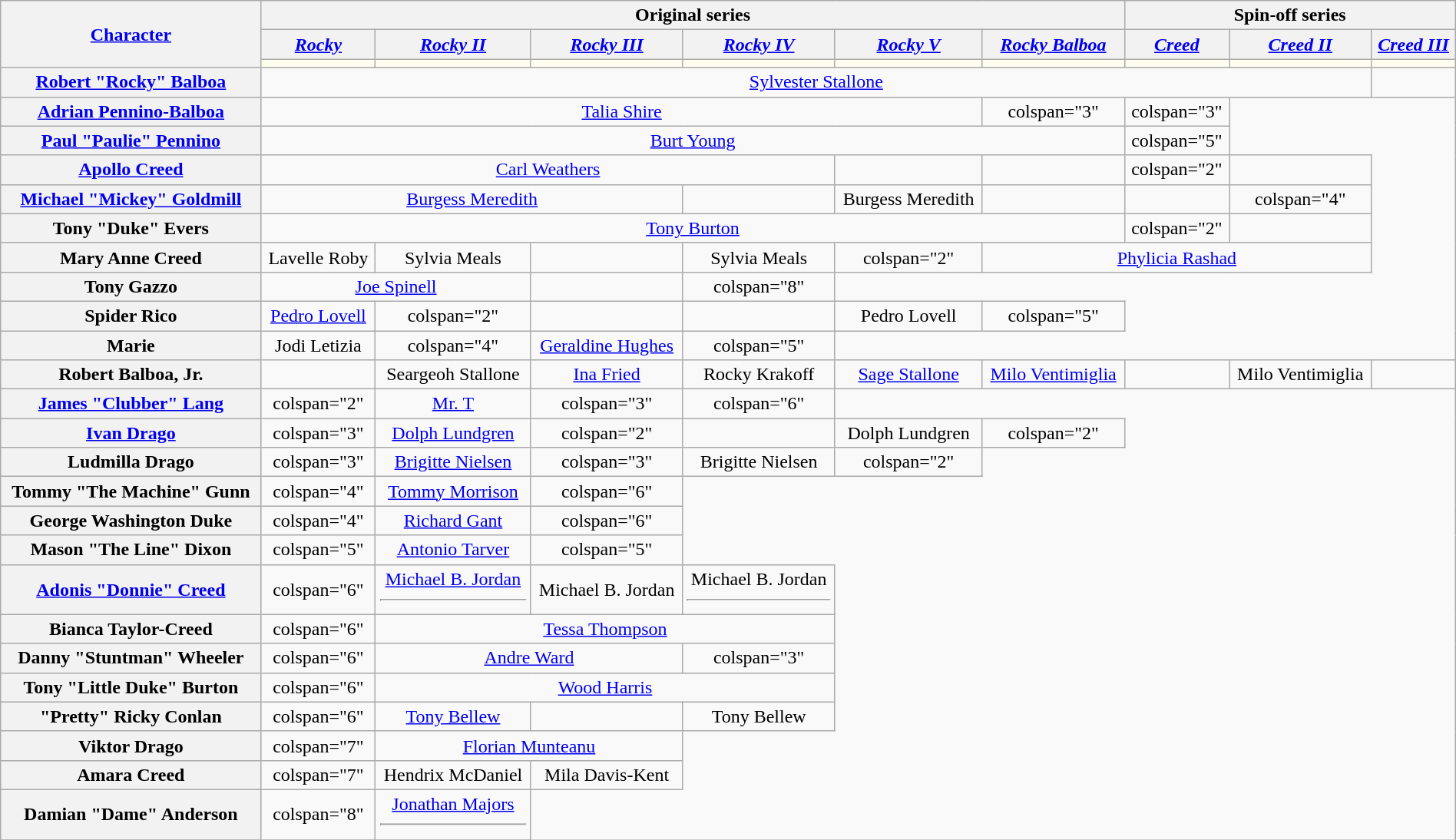<table class="wikitable" style="text-align:center" width="100%;">
<tr>
<th rowspan="3"><a href='#'>Character</a></th>
<th colspan="6">Original series</th>
<th colspan="3">Spin-off series</th>
</tr>
<tr>
<th><em><a href='#'>Rocky</a></em></th>
<th><em><a href='#'>Rocky II</a></em></th>
<th><em><a href='#'>Rocky III</a></em></th>
<th><em><a href='#'>Rocky IV</a></em></th>
<th><em><a href='#'>Rocky V</a></em></th>
<th><em><a href='#'>Rocky Balboa</a></em></th>
<th><em><a href='#'>Creed</a></em></th>
<th><em><a href='#'>Creed II</a></em></th>
<th><em><a href='#'>Creed III</a></em></th>
</tr>
<tr>
<th style="background:ivory;"></th>
<th style="background:ivory;"></th>
<th style="background:ivory;"></th>
<th style="background:ivory;"></th>
<th style="background:ivory;"></th>
<th style="background:ivory;"></th>
<th style="background:ivory;"></th>
<th style="background:ivory;"></th>
<th style="background:ivory;"></th>
</tr>
<tr>
<th><a href='#'>Robert "Rocky" Balboa</a></th>
<td colspan="8"><a href='#'>Sylvester Stallone</a></td>
<td></td>
</tr>
<tr>
<th><a href='#'>Adrian Pennino-Balboa</a></th>
<td colspan="5"><a href='#'>Talia Shire</a></td>
<td>colspan="3" </td>
<td>colspan="3" </td>
</tr>
<tr>
<th><a href='#'>Paul "Paulie" Pennino</a></th>
<td colspan="6"><a href='#'>Burt Young</a></td>
<td>colspan="5" </td>
</tr>
<tr>
<th><a href='#'>Apollo Creed</a></th>
<td colspan="4"><a href='#'>Carl Weathers</a></td>
<td></td>
<td></td>
<td>colspan="2" </td>
<td></td>
</tr>
<tr>
<th><a href='#'>Michael "Mickey" Goldmill</a></th>
<td colspan="3"><a href='#'>Burgess Meredith</a></td>
<td></td>
<td>Burgess Meredith</td>
<td></td>
<td></td>
<td>colspan="4" </td>
</tr>
<tr>
<th>Tony "Duke" Evers</th>
<td colspan="6"><a href='#'>Tony Burton</a></td>
<td>colspan="2" </td>
<td></td>
</tr>
<tr>
<th>Mary Anne Creed</th>
<td>Lavelle Roby</td>
<td>Sylvia Meals</td>
<td></td>
<td>Sylvia Meals</td>
<td>colspan="2" </td>
<td colspan="3"><a href='#'>Phylicia Rashad</a></td>
</tr>
<tr>
<th>Tony Gazzo</th>
<td colspan="2"><a href='#'>Joe Spinell</a></td>
<td></td>
<td>colspan="8" </td>
</tr>
<tr>
<th>Spider Rico</th>
<td><a href='#'>Pedro Lovell</a></td>
<td>colspan="2" </td>
<td></td>
<td></td>
<td>Pedro Lovell</td>
<td>colspan="5" </td>
</tr>
<tr>
<th>Marie</th>
<td>Jodi Letizia</td>
<td>colspan="4" </td>
<td><a href='#'>Geraldine Hughes</a></td>
<td>colspan="5" </td>
</tr>
<tr>
<th>Robert Balboa, Jr.</th>
<td></td>
<td>Seargeoh Stallone</td>
<td><a href='#'>Ina Fried</a></td>
<td>Rocky Krakoff</td>
<td><a href='#'>Sage Stallone</a></td>
<td><a href='#'>Milo Ventimiglia</a></td>
<td></td>
<td>Milo Ventimiglia</td>
<td></td>
</tr>
<tr>
<th><a href='#'>James "Clubber" Lang</a></th>
<td>colspan="2" </td>
<td><a href='#'>Mr. T</a></td>
<td>colspan="3" </td>
<td>colspan="6" </td>
</tr>
<tr>
<th><a href='#'>Ivan Drago</a></th>
<td>colspan="3" </td>
<td><a href='#'>Dolph Lundgren</a></td>
<td>colspan="2" </td>
<td></td>
<td>Dolph Lundgren</td>
<td>colspan="2" </td>
</tr>
<tr>
<th>Ludmilla Drago</th>
<td>colspan="3" </td>
<td><a href='#'>Brigitte Nielsen</a></td>
<td>colspan="3" </td>
<td>Brigitte Nielsen</td>
<td>colspan="2" </td>
</tr>
<tr>
<th>Tommy "The Machine" Gunn</th>
<td>colspan="4" </td>
<td><a href='#'>Tommy Morrison</a></td>
<td>colspan="6" </td>
</tr>
<tr>
<th>George Washington Duke</th>
<td>colspan="4" </td>
<td><a href='#'>Richard Gant</a></td>
<td>colspan="6" </td>
</tr>
<tr>
<th>Mason "The Line" Dixon</th>
<td>colspan="5" </td>
<td><a href='#'>Antonio Tarver</a></td>
<td>colspan="5" </td>
</tr>
<tr>
<th><a href='#'>Adonis "Donnie" Creed</a></th>
<td>colspan="6" </td>
<td><a href='#'>Michael B. Jordan</a><hr></td>
<td>Michael B. Jordan</td>
<td>Michael B. Jordan<hr></td>
</tr>
<tr>
<th>Bianca Taylor-Creed</th>
<td>colspan="6" </td>
<td colspan="3"><a href='#'>Tessa Thompson</a></td>
</tr>
<tr>
<th>Danny "Stuntman" Wheeler</th>
<td>colspan="6" </td>
<td colspan="2"><a href='#'>Andre Ward</a></td>
<td>colspan="3" </td>
</tr>
<tr>
<th>Tony "Little Duke" Burton</th>
<td>colspan="6" </td>
<td colspan="3"><a href='#'>Wood Harris</a></td>
</tr>
<tr>
<th>"Pretty" Ricky Conlan</th>
<td>colspan="6" </td>
<td><a href='#'>Tony Bellew</a></td>
<td></td>
<td>Tony Bellew</td>
</tr>
<tr>
<th>Viktor Drago</th>
<td>colspan="7" </td>
<td colspan="2"><a href='#'>Florian Munteanu</a></td>
</tr>
<tr>
<th>Amara Creed</th>
<td>colspan="7" </td>
<td>Hendrix McDaniel</td>
<td>Mila Davis-Kent</td>
</tr>
<tr>
<th>Damian "Dame" Anderson</th>
<td>colspan="8" </td>
<td><a href='#'>Jonathan Majors</a><hr></td>
</tr>
<tr>
</tr>
</table>
